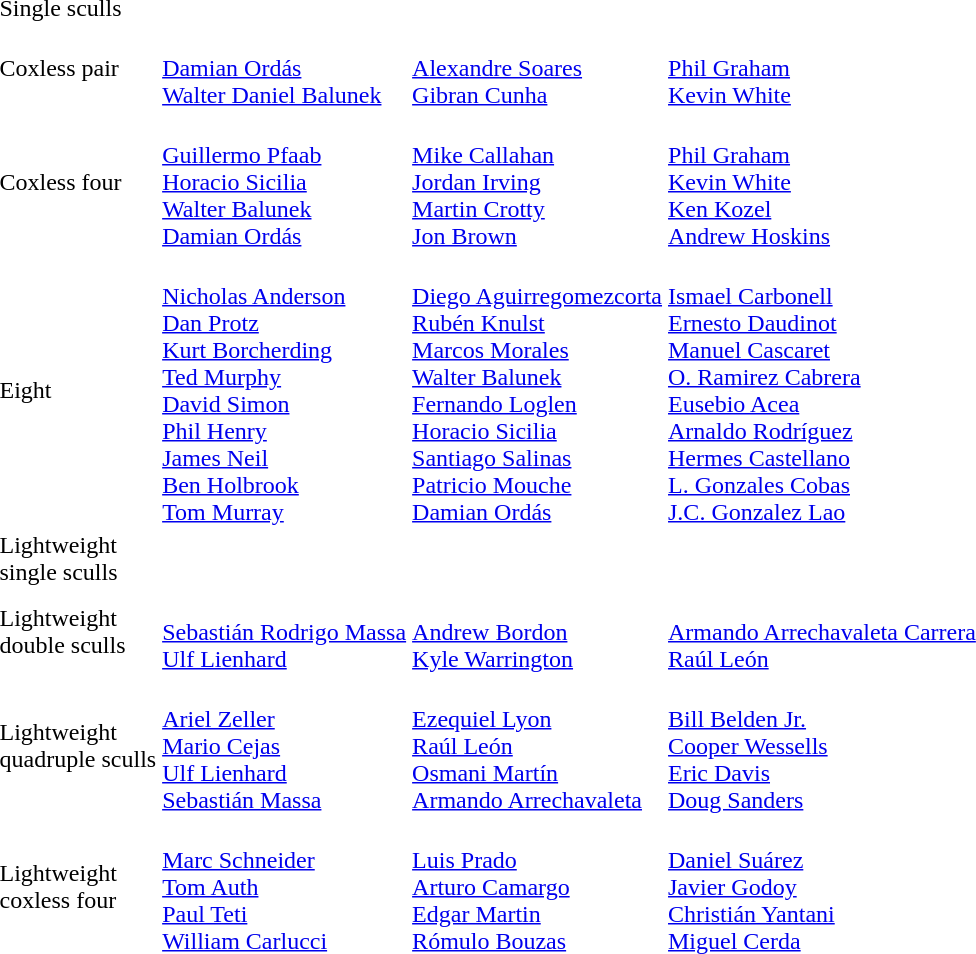<table>
<tr>
<td>Single sculls<br></td>
<td></td>
<td></td>
<td></td>
</tr>
<tr>
<td>Coxless pair<br></td>
<td><br><a href='#'>Damian Ordás</a> <br><a href='#'>Walter Daniel Balunek</a></td>
<td><br><a href='#'>Alexandre Soares</a> <br><a href='#'>Gibran Cunha</a></td>
<td><br><a href='#'>Phil Graham</a> <br><a href='#'>Kevin White</a></td>
</tr>
<tr>
<td>Coxless four <br></td>
<td><br><a href='#'>Guillermo Pfaab</a><br><a href='#'>Horacio Sicilia</a><br><a href='#'>Walter Balunek</a><br><a href='#'>Damian Ordás</a></td>
<td><br><a href='#'>Mike Callahan</a><br><a href='#'>Jordan Irving</a><br><a href='#'>Martin Crotty</a><br><a href='#'>Jon Brown</a></td>
<td><br><a href='#'>Phil Graham</a> <br><a href='#'>Kevin White</a> <br><a href='#'>Ken Kozel</a><br><a href='#'>Andrew Hoskins</a></td>
</tr>
<tr>
<td>Eight <br></td>
<td><br><a href='#'>Nicholas Anderson</a><br><a href='#'>Dan Protz</a><br><a href='#'>Kurt Borcherding</a><br><a href='#'>Ted Murphy</a><br><a href='#'>David Simon</a><br><a href='#'>Phil Henry</a><br><a href='#'>James Neil</a><br><a href='#'>Ben Holbrook</a><br><a href='#'>Tom Murray</a></td>
<td><br><a href='#'>Diego Aguirregomezcorta</a><br><a href='#'>Rubén Knulst</a><br><a href='#'>Marcos Morales</a><br><a href='#'>Walter Balunek</a><br><a href='#'>Fernando Loglen</a><br><a href='#'>Horacio Sicilia</a><br><a href='#'>Santiago Salinas</a><br><a href='#'>Patricio Mouche</a><br><a href='#'>Damian Ordás</a></td>
<td><br><a href='#'>Ismael Carbonell</a><br><a href='#'>Ernesto Daudinot</a><br><a href='#'>Manuel Cascaret</a><br><a href='#'>O. Ramirez Cabrera</a><br><a href='#'>Eusebio Acea</a><br><a href='#'>Arnaldo Rodríguez</a><br><a href='#'>Hermes Castellano</a><br><a href='#'>L. Gonzales Cobas</a><br><a href='#'>J.C. Gonzalez Lao</a></td>
</tr>
<tr>
<td>Lightweight<br>single sculls<br></td>
<td></td>
<td></td>
<td></td>
</tr>
<tr>
<td>Lightweight<br>double sculls<br></td>
<td><br><a href='#'>Sebastián Rodrigo Massa</a><br><a href='#'>Ulf Lienhard</a></td>
<td><br><a href='#'>Andrew Bordon</a><br> <a href='#'>Kyle Warrington</a></td>
<td><br><a href='#'>Armando Arrechavaleta Carrera</a><br> <a href='#'>Raúl León</a></td>
</tr>
<tr>
<td>Lightweight<br>quadruple sculls<br></td>
<td><br><a href='#'>Ariel Zeller</a><br><a href='#'>Mario Cejas</a><br><a href='#'>Ulf Lienhard</a><br><a href='#'>Sebastián Massa</a></td>
<td><br><a href='#'>Ezequiel Lyon</a><br><a href='#'>Raúl León</a><br><a href='#'>Osmani Martín</a><br><a href='#'>Armando Arrechavaleta</a></td>
<td><br><a href='#'>Bill Belden Jr.</a><br><a href='#'>Cooper Wessells</a><br><a href='#'>Eric Davis</a><br><a href='#'>Doug Sanders</a></td>
</tr>
<tr>
<td>Lightweight<br>coxless four<br></td>
<td><br><a href='#'>Marc Schneider</a><br><a href='#'>Tom Auth</a><br><a href='#'>Paul Teti</a><br><a href='#'>William Carlucci</a></td>
<td><br><a href='#'>Luis Prado</a><br><a href='#'>Arturo Camargo</a><br><a href='#'>Edgar Martin</a><br><a href='#'>Rómulo Bouzas</a></td>
<td><br><a href='#'>Daniel Suárez</a><br><a href='#'>Javier Godoy</a><br><a href='#'>Christián Yantani</a><br><a href='#'>Miguel Cerda</a></td>
</tr>
</table>
